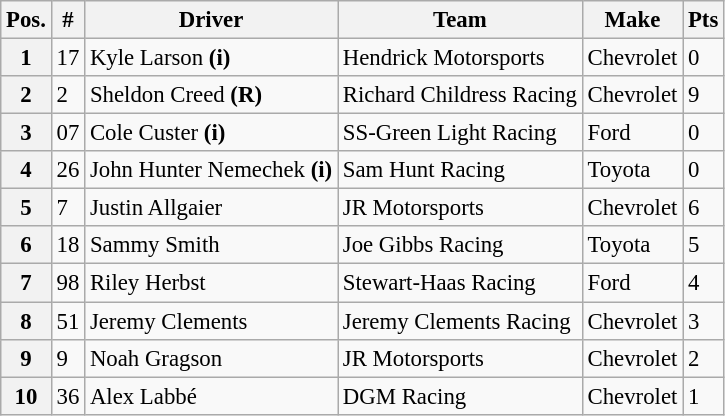<table class="wikitable" style="font-size:95%">
<tr>
<th>Pos.</th>
<th>#</th>
<th>Driver</th>
<th>Team</th>
<th>Make</th>
<th>Pts</th>
</tr>
<tr>
<th>1</th>
<td>17</td>
<td>Kyle Larson <strong>(i)</strong></td>
<td>Hendrick Motorsports</td>
<td>Chevrolet</td>
<td>0</td>
</tr>
<tr>
<th>2</th>
<td>2</td>
<td>Sheldon Creed <strong>(R)</strong></td>
<td>Richard Childress Racing</td>
<td>Chevrolet</td>
<td>9</td>
</tr>
<tr>
<th>3</th>
<td>07</td>
<td>Cole Custer <strong>(i)</strong></td>
<td>SS-Green Light Racing</td>
<td>Ford</td>
<td>0</td>
</tr>
<tr>
<th>4</th>
<td>26</td>
<td>John Hunter Nemechek <strong>(i)</strong></td>
<td>Sam Hunt Racing</td>
<td>Toyota</td>
<td>0</td>
</tr>
<tr>
<th>5</th>
<td>7</td>
<td>Justin Allgaier</td>
<td>JR Motorsports</td>
<td>Chevrolet</td>
<td>6</td>
</tr>
<tr>
<th>6</th>
<td>18</td>
<td>Sammy Smith</td>
<td>Joe Gibbs Racing</td>
<td>Toyota</td>
<td>5</td>
</tr>
<tr>
<th>7</th>
<td>98</td>
<td>Riley Herbst</td>
<td>Stewart-Haas Racing</td>
<td>Ford</td>
<td>4</td>
</tr>
<tr>
<th>8</th>
<td>51</td>
<td>Jeremy Clements</td>
<td>Jeremy Clements Racing</td>
<td>Chevrolet</td>
<td>3</td>
</tr>
<tr>
<th>9</th>
<td>9</td>
<td>Noah Gragson</td>
<td>JR Motorsports</td>
<td>Chevrolet</td>
<td>2</td>
</tr>
<tr>
<th>10</th>
<td>36</td>
<td>Alex Labbé</td>
<td>DGM Racing</td>
<td>Chevrolet</td>
<td>1</td>
</tr>
</table>
